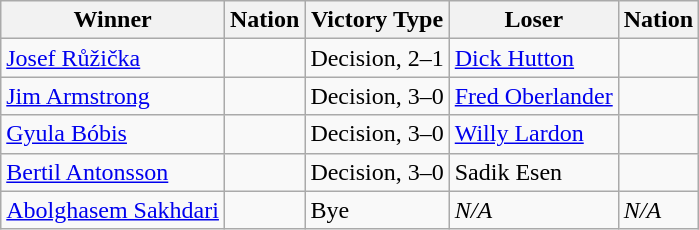<table class="wikitable sortable" style="text-align:left;">
<tr>
<th>Winner</th>
<th>Nation</th>
<th>Victory Type</th>
<th>Loser</th>
<th>Nation</th>
</tr>
<tr>
<td><a href='#'>Josef Růžička</a></td>
<td></td>
<td>Decision, 2–1</td>
<td><a href='#'>Dick Hutton</a></td>
<td></td>
</tr>
<tr>
<td><a href='#'>Jim Armstrong</a></td>
<td></td>
<td>Decision, 3–0</td>
<td><a href='#'>Fred Oberlander</a></td>
<td></td>
</tr>
<tr>
<td><a href='#'>Gyula Bóbis</a></td>
<td></td>
<td>Decision, 3–0</td>
<td><a href='#'>Willy Lardon</a></td>
<td></td>
</tr>
<tr>
<td><a href='#'>Bertil Antonsson</a></td>
<td></td>
<td>Decision, 3–0</td>
<td>Sadik Esen</td>
<td></td>
</tr>
<tr>
<td><a href='#'>Abolghasem Sakhdari</a></td>
<td></td>
<td>Bye</td>
<td><em>N/A</em></td>
<td><em>N/A</em></td>
</tr>
</table>
